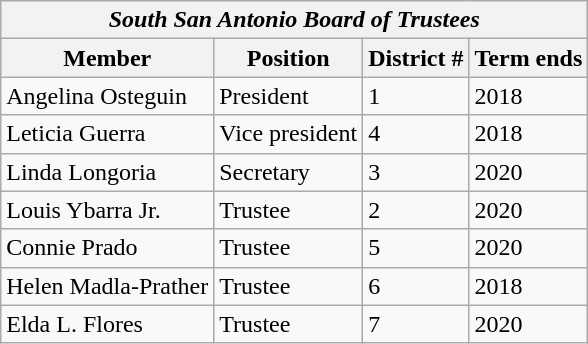<table class="wikitable">
<tr>
<th colspan="4"><em>South San Antonio Board of Trustees</em></th>
</tr>
<tr>
<th>Member</th>
<th>Position</th>
<th>District #</th>
<th>Term ends</th>
</tr>
<tr>
<td>Angelina Osteguin</td>
<td>President</td>
<td>1</td>
<td>2018</td>
</tr>
<tr>
<td>Leticia Guerra</td>
<td>Vice president</td>
<td>4</td>
<td>2018</td>
</tr>
<tr>
<td>Linda Longoria</td>
<td>Secretary</td>
<td>3</td>
<td>2020</td>
</tr>
<tr>
<td>Louis Ybarra Jr.</td>
<td>Trustee</td>
<td>2</td>
<td>2020</td>
</tr>
<tr>
<td>Connie Prado</td>
<td>Trustee</td>
<td>5</td>
<td>2020</td>
</tr>
<tr>
<td>Helen Madla-Prather</td>
<td>Trustee</td>
<td>6</td>
<td>2018</td>
</tr>
<tr>
<td>Elda L. Flores</td>
<td>Trustee</td>
<td>7</td>
<td>2020</td>
</tr>
</table>
